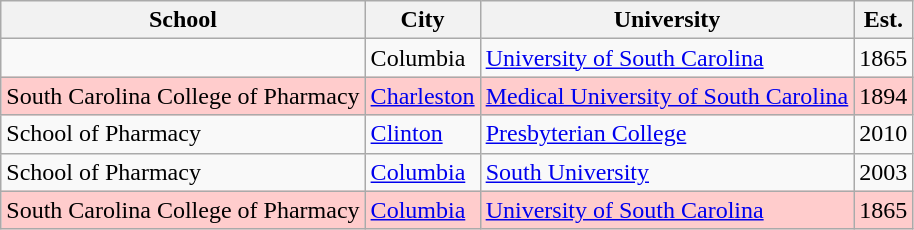<table class="wikitable sortable">
<tr>
<th scope="col">School</th>
<th scope="col">City</th>
<th scope="col">University</th>
<th scope="col">Est.</th>
</tr>
<tr>
<td></td>
<td>Columbia</td>
<td><a href='#'>University of South Carolina</a></td>
<td>1865</td>
</tr>
<tr>
<td bgcolor="#FFCCCC">South Carolina College of Pharmacy</td>
<td bgcolor="#FFCCCC"><a href='#'>Charleston</a></td>
<td bgcolor="#FFCCCC"><a href='#'>Medical University of South Carolina</a></td>
<td bgcolor="#FFCCCC">1894</td>
</tr>
<tr>
<td>School of Pharmacy</td>
<td><a href='#'>Clinton</a></td>
<td><a href='#'>Presbyterian College</a></td>
<td>2010</td>
</tr>
<tr>
<td>School of Pharmacy</td>
<td><a href='#'>Columbia</a></td>
<td><a href='#'>South University</a></td>
<td>2003</td>
</tr>
<tr>
<td bgcolor="#FFCCCC">South Carolina College of Pharmacy</td>
<td bgcolor="#FFCCCC"><a href='#'>Columbia</a></td>
<td bgcolor="#FFCCCC"><a href='#'>University of South Carolina</a></td>
<td bgcolor="#FFCCCC">1865</td>
</tr>
</table>
